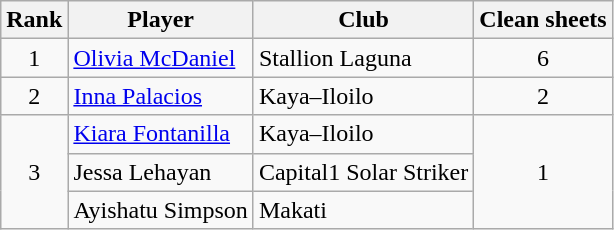<table class="wikitable" style="text-align:center">
<tr>
<th>Rank</th>
<th>Player</th>
<th>Club</th>
<th>Clean sheets</th>
</tr>
<tr>
<td>1</td>
<td align="left"> <a href='#'>Olivia McDaniel</a></td>
<td align="left">Stallion Laguna</td>
<td>6</td>
</tr>
<tr>
<td>2</td>
<td align="left"> <a href='#'>Inna Palacios</a></td>
<td align="left">Kaya–Iloilo</td>
<td>2</td>
</tr>
<tr>
<td rowspan=3>3</td>
<td align="left"> <a href='#'>Kiara Fontanilla</a></td>
<td align="left">Kaya–Iloilo</td>
<td rowspan=3>1</td>
</tr>
<tr>
<td align="left"> Jessa Lehayan</td>
<td align="left">Capital1 Solar Striker</td>
</tr>
<tr>
<td align="left"> Ayishatu Simpson</td>
<td align="left">Makati</td>
</tr>
</table>
